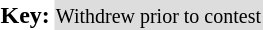<table>
<tr>
<td><strong>Key:</strong></td>
<td style="background:#ddd;"><small>Withdrew prior to contest</small></td>
</tr>
</table>
